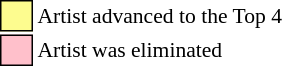<table class="toccolours" style="font-size:90%; white-space: nowrap">
<tr>
<td style="background:#fdfc8f; border:1px solid black">     </td>
<td>Artist advanced to the Top 4</td>
</tr>
<tr>
<td style="background:pink; border:1px solid black">     </td>
<td>Artist was eliminated</td>
</tr>
</table>
